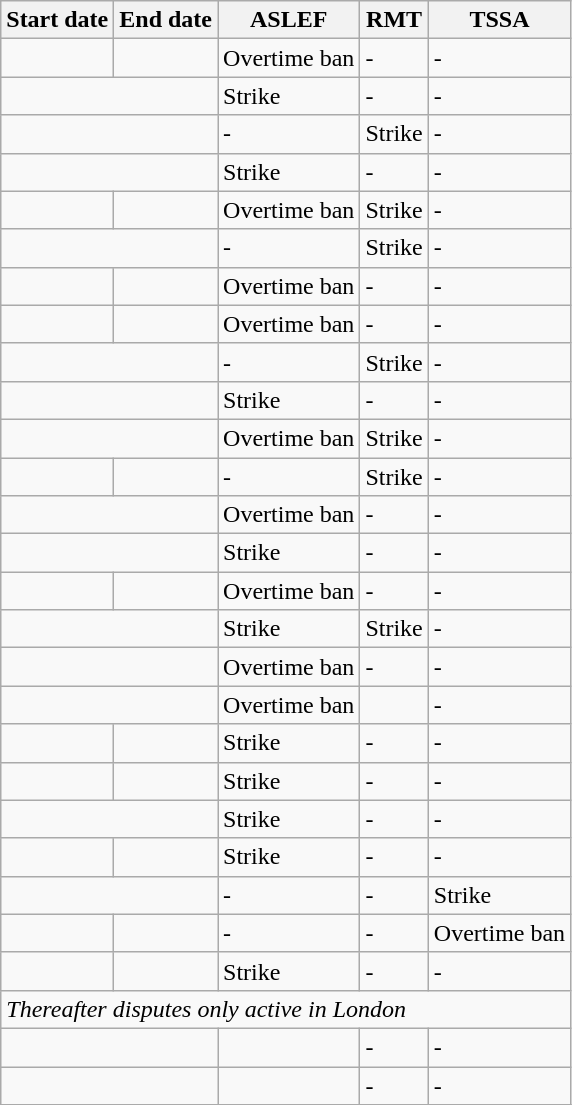<table class="wikitable defaultcenter">
<tr>
<th>Start date</th>
<th>End date</th>
<th>ASLEF</th>
<th>RMT</th>
<th>TSSA</th>
</tr>
<tr>
<td></td>
<td></td>
<td>Overtime ban</td>
<td>-</td>
<td>-</td>
</tr>
<tr>
<td colspan=2></td>
<td>Strike</td>
<td>-</td>
<td>-</td>
</tr>
<tr>
<td colspan=2></td>
<td>-</td>
<td>Strike</td>
<td>-</td>
</tr>
<tr>
<td colspan=2></td>
<td>Strike</td>
<td>-</td>
<td>-</td>
</tr>
<tr>
<td></td>
<td></td>
<td>Overtime ban</td>
<td>Strike</td>
<td>-</td>
</tr>
<tr>
<td colspan=2></td>
<td>-</td>
<td>Strike</td>
<td>-</td>
</tr>
<tr>
<td></td>
<td></td>
<td>Overtime ban</td>
<td>-</td>
<td>-</td>
</tr>
<tr>
<td></td>
<td></td>
<td>Overtime ban</td>
<td>-</td>
<td>-</td>
</tr>
<tr>
<td colspan=2></td>
<td>-</td>
<td>Strike</td>
<td>-</td>
</tr>
<tr>
<td colspan=2></td>
<td>Strike</td>
<td>-</td>
<td>-</td>
</tr>
<tr>
<td colspan=2></td>
<td>Overtime ban</td>
<td>Strike</td>
<td>-</td>
</tr>
<tr>
<td></td>
<td></td>
<td>-</td>
<td>Strike</td>
<td>-</td>
</tr>
<tr>
<td colspan=2></td>
<td>Overtime ban</td>
<td>-</td>
<td>-</td>
</tr>
<tr>
<td colspan=2></td>
<td>Strike</td>
<td>-</td>
<td>-</td>
</tr>
<tr>
<td></td>
<td></td>
<td>Overtime ban</td>
<td>-</td>
<td>-</td>
</tr>
<tr>
<td colspan=2></td>
<td>Strike</td>
<td>Strike</td>
<td>-</td>
</tr>
<tr>
<td colspan=2></td>
<td>Overtime ban</td>
<td>-</td>
<td>-</td>
</tr>
<tr>
<td colspan=2></td>
<td>Overtime ban</td>
<td></td>
<td>-</td>
</tr>
<tr>
<td></td>
<td></td>
<td>Strike</td>
<td>-</td>
<td>-</td>
</tr>
<tr>
<td></td>
<td></td>
<td>Strike</td>
<td>-</td>
<td>-</td>
</tr>
<tr>
<td colspan=2></td>
<td>Strike</td>
<td>-</td>
<td>-</td>
</tr>
<tr>
<td></td>
<td></td>
<td>Strike</td>
<td>-</td>
<td>-</td>
</tr>
<tr>
<td colspan=2></td>
<td>-</td>
<td>-</td>
<td>Strike</td>
</tr>
<tr>
<td></td>
<td></td>
<td>-</td>
<td>-</td>
<td>Overtime ban</td>
</tr>
<tr>
<td></td>
<td></td>
<td>Strike</td>
<td>-</td>
<td>-</td>
</tr>
<tr>
<td colspan=5><em>Thereafter disputes only active in London</em></td>
</tr>
<tr>
<td colspan=2></td>
<td></td>
<td>-</td>
<td>-</td>
</tr>
<tr>
<td colspan=2></td>
<td></td>
<td>-</td>
<td>-</td>
</tr>
<tr>
</tr>
</table>
